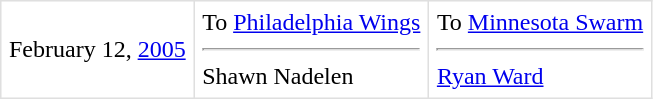<table border=1 style="border-collapse:collapse" bordercolor="#DFDFDF"  cellpadding="5">
<tr>
<td>February 12, <a href='#'>2005</a><br></td>
<td valign="top">To <a href='#'>Philadelphia Wings</a> <hr>Shawn Nadelen</td>
<td valign="top">To <a href='#'>Minnesota Swarm</a> <hr> <a href='#'>Ryan Ward</a></td>
</tr>
</table>
